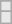<table class=wikitable>
<tr>
</tr>
<tr bgcolor= e8e8e8>
<td></td>
</tr>
<tr>
</tr>
<tr bgcolor= e8e8e8>
<td></td>
</tr>
</table>
